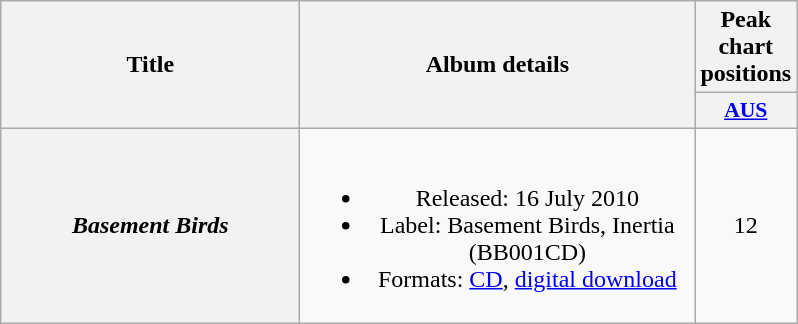<table class="wikitable plainrowheaders" style="text-align:center;" border="1">
<tr>
<th scope="col" rowspan="2" style="width:12em;">Title</th>
<th scope="col" rowspan="2" style="width:16em;">Album details</th>
<th scope="col" colspan="1">Peak chart positions</th>
</tr>
<tr>
<th scope="col" style="width:3em;font-size:90%;"><a href='#'>AUS</a><br></th>
</tr>
<tr>
<th scope="row"><em>Basement Birds</em></th>
<td><br><ul><li>Released: 16 July 2010</li><li>Label: Basement Birds, Inertia (BB001CD)</li><li>Formats: <a href='#'>CD</a>, <a href='#'>digital download</a></li></ul></td>
<td>12</td>
</tr>
</table>
